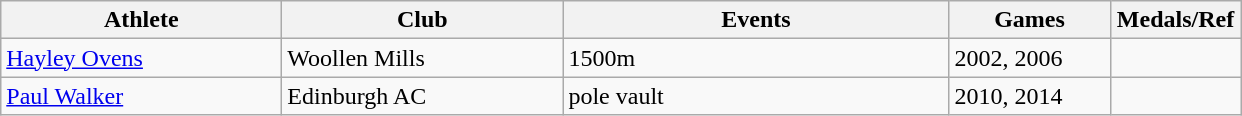<table class="wikitable">
<tr>
<th width=180>Athlete</th>
<th width=180>Club</th>
<th width=250>Events</th>
<th width=100>Games</th>
<th width=80>Medals/Ref</th>
</tr>
<tr>
<td><a href='#'>Hayley Ovens</a></td>
<td>Woollen Mills</td>
<td>1500m</td>
<td>2002, 2006</td>
<td></td>
</tr>
<tr>
<td> <a href='#'>Paul Walker</a></td>
<td>Edinburgh AC</td>
<td>pole vault</td>
<td>2010, 2014</td>
<td></td>
</tr>
</table>
